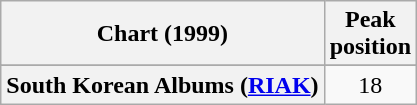<table class="wikitable plainrowheaders sortable" style="text-align:center;">
<tr>
<th>Chart (1999)</th>
<th>Peak<br>position</th>
</tr>
<tr>
</tr>
<tr>
<th scope="row">South Korean Albums (<a href='#'>RIAK</a>)</th>
<td>18</td>
</tr>
</table>
